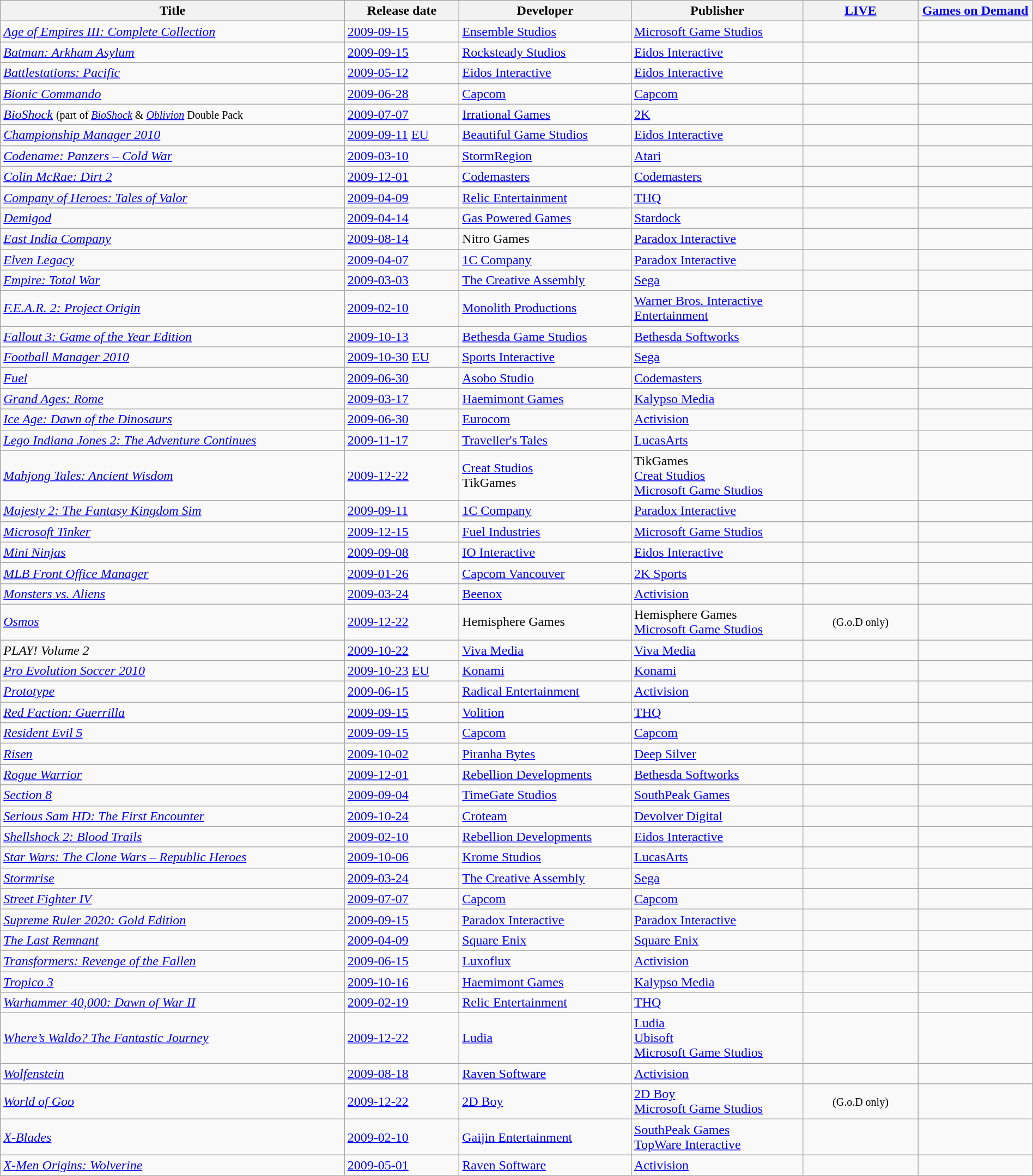<table class="wikitable sortable" style="width:100%;">
<tr>
<th width=30%>Title</th>
<th width=10%>Release date</th>
<th width=15%>Developer</th>
<th width=15%>Publisher</th>
<th width=10%><a href='#'>LIVE</a></th>
<th width=10%><a href='#'>Games on Demand</a></th>
</tr>
<tr>
<td><em><a href='#'>Age of Empires III: Complete Collection</a></em></td>
<td><a href='#'>2009-09-15</a></td>
<td><a href='#'>Ensemble Studios</a></td>
<td><a href='#'>Microsoft Game Studios</a></td>
<td style="text-align:center;"></td>
<td style="text-align:center;"></td>
</tr>
<tr>
<td><em><a href='#'>Batman: Arkham Asylum</a></em></td>
<td><a href='#'>2009-09-15</a></td>
<td><a href='#'>Rocksteady Studios</a></td>
<td><a href='#'>Eidos Interactive</a></td>
<td style="text-align:center;"></td>
<td style="text-align:center;"></td>
</tr>
<tr>
<td><em><a href='#'>Battlestations: Pacific</a></em></td>
<td><a href='#'>2009-05-12</a></td>
<td><a href='#'>Eidos Interactive</a></td>
<td><a href='#'>Eidos Interactive</a></td>
<td style="text-align:center;"></td>
<td style="text-align:center;"></td>
</tr>
<tr>
<td><em><a href='#'>Bionic Commando</a></em></td>
<td><a href='#'>2009-06-28</a></td>
<td><a href='#'>Capcom</a></td>
<td><a href='#'>Capcom</a></td>
<td style="text-align:center;"></td>
<td style="text-align:center;"></td>
</tr>
<tr>
<td><em><a href='#'>BioShock</a></em> <small>(part of <em><a href='#'>BioShock</a></em> & <em><a href='#'>Oblivion</a></em> Double Pack</small></td>
<td><a href='#'>2009-07-07</a></td>
<td><a href='#'>Irrational Games</a></td>
<td><a href='#'>2K</a></td>
<td style="text-align:center;"></td>
<td style="text-align:center;"></td>
</tr>
<tr>
<td><em><a href='#'>Championship Manager 2010</a></em></td>
<td><a href='#'>2009-09-11</a> <a href='#'>EU</a></td>
<td><a href='#'>Beautiful Game Studios</a></td>
<td><a href='#'>Eidos Interactive</a></td>
<td style="text-align:center;"></td>
<td style="text-align:center;"></td>
</tr>
<tr>
<td><em><a href='#'>Codename: Panzers – Cold War</a></em></td>
<td><a href='#'>2009-03-10</a></td>
<td><a href='#'>StormRegion</a></td>
<td><a href='#'>Atari</a></td>
<td style="text-align:center;"></td>
<td style="text-align:center;"></td>
</tr>
<tr>
<td><em><a href='#'>Colin McRae: Dirt 2</a></em></td>
<td><a href='#'>2009-12-01</a></td>
<td><a href='#'>Codemasters</a></td>
<td><a href='#'>Codemasters</a></td>
<td style="text-align:center;"></td>
<td style="text-align:center;"></td>
</tr>
<tr>
<td><em><a href='#'>Company of Heroes: Tales of Valor</a></em></td>
<td><a href='#'>2009-04-09</a></td>
<td><a href='#'>Relic Entertainment</a></td>
<td><a href='#'>THQ</a></td>
<td style="text-align:center;"></td>
<td style="text-align:center;"></td>
</tr>
<tr>
<td><em><a href='#'>Demigod</a></em></td>
<td><a href='#'>2009-04-14</a></td>
<td><a href='#'>Gas Powered Games</a></td>
<td><a href='#'>Stardock</a></td>
<td style="text-align:center;"></td>
<td style="text-align:center;"></td>
</tr>
<tr>
<td><em><a href='#'>East India Company</a></em></td>
<td><a href='#'>2009-08-14</a></td>
<td>Nitro Games</td>
<td><a href='#'>Paradox Interactive</a></td>
<td style="text-align:center;"></td>
<td style="text-align:center;"></td>
</tr>
<tr>
<td><em><a href='#'>Elven Legacy</a></em></td>
<td><a href='#'>2009-04-07</a></td>
<td><a href='#'>1C Company</a></td>
<td><a href='#'>Paradox Interactive</a></td>
<td style="text-align:center;"></td>
<td style="text-align:center;"></td>
</tr>
<tr>
<td><em><a href='#'>Empire: Total War</a></em></td>
<td><a href='#'>2009-03-03</a></td>
<td><a href='#'>The Creative Assembly</a></td>
<td><a href='#'>Sega</a></td>
<td style="text-align:center;"></td>
<td style="text-align:center;"></td>
</tr>
<tr>
<td><em><a href='#'>F.E.A.R. 2: Project Origin</a></em></td>
<td><a href='#'>2009-02-10</a></td>
<td><a href='#'>Monolith Productions</a></td>
<td><a href='#'>Warner Bros. Interactive Entertainment</a></td>
<td style="text-align:center;"></td>
<td style="text-align:center;"></td>
</tr>
<tr>
<td><em><a href='#'>Fallout 3: Game of the Year Edition</a></em></td>
<td><a href='#'>2009-10-13</a></td>
<td><a href='#'>Bethesda Game Studios</a></td>
<td><a href='#'>Bethesda Softworks</a></td>
<td style="text-align:center;"></td>
<td style="text-align:center;"></td>
</tr>
<tr>
<td><em><a href='#'>Football Manager 2010</a></em></td>
<td><a href='#'>2009-10-30</a> <a href='#'>EU</a></td>
<td><a href='#'>Sports Interactive</a></td>
<td><a href='#'>Sega</a></td>
<td style="text-align:center;"></td>
<td style="text-align:center;"></td>
</tr>
<tr>
<td><em><a href='#'>Fuel</a></em></td>
<td><a href='#'>2009-06-30</a></td>
<td><a href='#'>Asobo Studio</a></td>
<td><a href='#'>Codemasters</a></td>
<td style="text-align:center;"></td>
<td style="text-align:center;"></td>
</tr>
<tr>
<td><em><a href='#'>Grand Ages: Rome</a></em></td>
<td><a href='#'>2009-03-17</a></td>
<td><a href='#'>Haemimont Games</a></td>
<td><a href='#'>Kalypso Media</a></td>
<td style="text-align:center;"></td>
<td style="text-align:center;"></td>
</tr>
<tr>
<td><em><a href='#'>Ice Age: Dawn of the Dinosaurs</a></em></td>
<td><a href='#'>2009-06-30</a></td>
<td><a href='#'>Eurocom</a></td>
<td><a href='#'>Activision</a></td>
<td style="text-align:center;"></td>
<td style="text-align:center;"></td>
</tr>
<tr>
<td><em><a href='#'>Lego Indiana Jones 2: The Adventure Continues</a></em></td>
<td><a href='#'>2009-11-17</a></td>
<td><a href='#'>Traveller's Tales</a></td>
<td><a href='#'>LucasArts</a></td>
<td style="text-align:center;"></td>
<td style="text-align:center;"></td>
</tr>
<tr>
<td><em><a href='#'>Mahjong Tales: Ancient Wisdom</a></em></td>
<td><a href='#'>2009-12-22</a></td>
<td><a href='#'>Creat Studios</a><br>TikGames</td>
<td>TikGames<br><a href='#'>Creat Studios</a><br><a href='#'>Microsoft Game Studios</a></td>
<td style="text-align:center;"></td>
<td style="text-align:center;"></td>
</tr>
<tr>
<td><em><a href='#'>Majesty 2: The Fantasy Kingdom Sim</a></em></td>
<td><a href='#'>2009-09-11</a></td>
<td><a href='#'>1C Company</a></td>
<td><a href='#'>Paradox Interactive</a></td>
<td style="text-align:center;"></td>
<td style="text-align:center;"></td>
</tr>
<tr>
<td><em><a href='#'>Microsoft Tinker</a></em></td>
<td><a href='#'>2009-12-15</a></td>
<td><a href='#'>Fuel Industries</a></td>
<td><a href='#'>Microsoft Game Studios</a></td>
<td style="text-align:center;"></td>
<td style="text-align:center;"></td>
</tr>
<tr>
<td><em><a href='#'>Mini Ninjas</a></em></td>
<td><a href='#'>2009-09-08</a></td>
<td><a href='#'>IO Interactive</a></td>
<td><a href='#'>Eidos Interactive</a></td>
<td style="text-align:center;"></td>
<td style="text-align:center;"></td>
</tr>
<tr>
<td><em><a href='#'>MLB Front Office Manager</a></em></td>
<td><a href='#'>2009-01-26</a></td>
<td><a href='#'>Capcom Vancouver</a></td>
<td><a href='#'>2K Sports</a></td>
<td style="text-align:center;"></td>
<td style="text-align:center;"></td>
</tr>
<tr>
<td><em><a href='#'>Monsters vs. Aliens</a></em></td>
<td><a href='#'>2009-03-24</a></td>
<td><a href='#'>Beenox</a></td>
<td><a href='#'>Activision</a></td>
<td style="text-align:center;"></td>
<td style="text-align:center;"></td>
</tr>
<tr>
<td><em><a href='#'>Osmos</a></em></td>
<td><a href='#'>2009-12-22</a></td>
<td>Hemisphere Games</td>
<td>Hemisphere Games<br><a href='#'>Microsoft Game Studios</a></td>
<td style="text-align:center;"> <small>(G.o.D only)</small></td>
<td style="text-align:center;"></td>
</tr>
<tr>
<td><em>PLAY! Volume 2</em></td>
<td><a href='#'>2009-10-22</a></td>
<td><a href='#'>Viva Media</a></td>
<td><a href='#'>Viva Media</a></td>
<td style="text-align:center;"></td>
<td style="text-align:center;"></td>
</tr>
<tr>
<td><em><a href='#'>Pro Evolution Soccer 2010</a></em></td>
<td><a href='#'>2009-10-23</a> <a href='#'>EU</a></td>
<td><a href='#'>Konami</a></td>
<td><a href='#'>Konami</a></td>
<td style="text-align:center;"></td>
<td style="text-align:center;"></td>
</tr>
<tr>
<td><em><a href='#'>Prototype</a></em></td>
<td><a href='#'>2009-06-15</a></td>
<td><a href='#'>Radical Entertainment</a></td>
<td><a href='#'>Activision</a></td>
<td style="text-align:center;"></td>
<td style="text-align:center;"></td>
</tr>
<tr>
<td><em><a href='#'>Red Faction: Guerrilla</a></em></td>
<td><a href='#'>2009-09-15</a></td>
<td><a href='#'>Volition</a></td>
<td><a href='#'>THQ</a></td>
<td style="text-align:center;"></td>
<td style="text-align:center;"></td>
</tr>
<tr>
<td><em><a href='#'>Resident Evil 5</a></em></td>
<td><a href='#'>2009-09-15</a></td>
<td><a href='#'>Capcom</a></td>
<td><a href='#'>Capcom</a></td>
<td style="text-align:center;"></td>
<td style="text-align:center;"></td>
</tr>
<tr>
<td><em><a href='#'>Risen</a></em></td>
<td><a href='#'>2009-10-02</a></td>
<td><a href='#'>Piranha Bytes</a></td>
<td><a href='#'>Deep Silver</a></td>
<td style="text-align:center;"></td>
<td style="text-align:center;"></td>
</tr>
<tr>
<td><em><a href='#'>Rogue Warrior</a></em></td>
<td><a href='#'>2009-12-01</a></td>
<td><a href='#'>Rebellion Developments</a></td>
<td><a href='#'>Bethesda Softworks</a></td>
<td style="text-align:center;"></td>
<td style="text-align:center;"></td>
</tr>
<tr>
<td><em><a href='#'>Section 8</a></em></td>
<td><a href='#'>2009-09-04</a></td>
<td><a href='#'>TimeGate Studios</a></td>
<td><a href='#'>SouthPeak Games</a></td>
<td style="text-align:center;"></td>
<td style="text-align:center;"></td>
</tr>
<tr>
<td><em><a href='#'>Serious Sam HD: The First Encounter</a></em></td>
<td><a href='#'>2009-10-24</a></td>
<td><a href='#'>Croteam</a></td>
<td><a href='#'>Devolver Digital</a></td>
<td style="text-align:center;"></td>
<td style="text-align:center;"></td>
</tr>
<tr>
<td><em><a href='#'>Shellshock 2: Blood Trails</a></em></td>
<td><a href='#'>2009-02-10</a></td>
<td><a href='#'>Rebellion Developments</a></td>
<td><a href='#'>Eidos Interactive</a></td>
<td style="text-align:center;"></td>
<td style="text-align:center;"></td>
</tr>
<tr>
<td><em><a href='#'>Star Wars: The Clone Wars – Republic Heroes</a></em></td>
<td><a href='#'>2009-10-06</a></td>
<td><a href='#'>Krome Studios</a></td>
<td><a href='#'>LucasArts</a></td>
<td style="text-align:center;"></td>
<td style="text-align:center;"></td>
</tr>
<tr>
<td><em><a href='#'>Stormrise</a></em></td>
<td><a href='#'>2009-03-24</a></td>
<td><a href='#'>The Creative Assembly</a></td>
<td><a href='#'>Sega</a></td>
<td style="text-align:center;"></td>
<td style="text-align:center;"></td>
</tr>
<tr>
<td><em><a href='#'>Street Fighter IV</a></em></td>
<td><a href='#'>2009-07-07</a></td>
<td><a href='#'>Capcom</a></td>
<td><a href='#'>Capcom</a></td>
<td style="text-align:center;"></td>
<td style="text-align:center;"></td>
</tr>
<tr>
<td><em><a href='#'>Supreme Ruler 2020: Gold Edition</a></em></td>
<td><a href='#'>2009-09-15</a></td>
<td><a href='#'>Paradox Interactive</a></td>
<td><a href='#'>Paradox Interactive</a></td>
<td style="text-align:center;"></td>
<td style="text-align:center;"></td>
</tr>
<tr>
<td><em><a href='#'>The Last Remnant</a></em></td>
<td><a href='#'>2009-04-09</a></td>
<td><a href='#'>Square Enix</a></td>
<td><a href='#'>Square Enix</a></td>
<td style="text-align:center;"></td>
<td style="text-align:center;"></td>
</tr>
<tr>
<td><em><a href='#'>Transformers: Revenge of the Fallen</a></em></td>
<td><a href='#'>2009-06-15</a></td>
<td><a href='#'>Luxoflux</a></td>
<td><a href='#'>Activision</a></td>
<td style="text-align:center;"></td>
<td style="text-align:center;"></td>
</tr>
<tr>
<td><em><a href='#'>Tropico 3</a></em></td>
<td><a href='#'>2009-10-16</a></td>
<td><a href='#'>Haemimont Games</a></td>
<td><a href='#'>Kalypso Media</a></td>
<td style="text-align:center;"></td>
<td style="text-align:center;"></td>
</tr>
<tr>
<td><em><a href='#'>Warhammer 40,000: Dawn of War II</a></em></td>
<td><a href='#'>2009-02-19</a></td>
<td><a href='#'>Relic Entertainment</a></td>
<td><a href='#'>THQ</a></td>
<td style="text-align:center;"></td>
<td style="text-align:center;"></td>
</tr>
<tr>
<td><em><a href='#'>Where’s Waldo? The Fantastic Journey</a></em></td>
<td><a href='#'>2009-12-22</a></td>
<td><a href='#'>Ludia</a></td>
<td><a href='#'>Ludia</a><br><a href='#'>Ubisoft</a><br><a href='#'>Microsoft Game Studios</a></td>
<td style="text-align:center;"></td>
<td style="text-align:center;"></td>
</tr>
<tr>
<td><em><a href='#'>Wolfenstein</a></em></td>
<td><a href='#'>2009-08-18</a></td>
<td><a href='#'>Raven Software</a></td>
<td><a href='#'>Activision</a></td>
<td style="text-align:center;"></td>
<td style="text-align:center;"></td>
</tr>
<tr>
<td><em><a href='#'>World of Goo</a></em></td>
<td><a href='#'>2009-12-22</a></td>
<td><a href='#'>2D Boy</a></td>
<td><a href='#'>2D Boy</a><br><a href='#'>Microsoft Game Studios</a></td>
<td style="text-align:center;"> <small>(G.o.D only)</small></td>
<td style="text-align:center;"></td>
</tr>
<tr>
<td><em><a href='#'>X-Blades</a></em></td>
<td><a href='#'>2009-02-10</a></td>
<td><a href='#'>Gaijin Entertainment</a></td>
<td><a href='#'>SouthPeak Games</a><br><a href='#'>TopWare Interactive</a></td>
<td style="text-align:center;"></td>
<td style="text-align:center;"></td>
</tr>
<tr>
<td><em><a href='#'>X-Men Origins: Wolverine</a></em></td>
<td><a href='#'>2009-05-01</a></td>
<td><a href='#'>Raven Software</a></td>
<td><a href='#'>Activision</a></td>
<td style="text-align:center;"></td>
<td style="text-align:center;"></td>
</tr>
</table>
